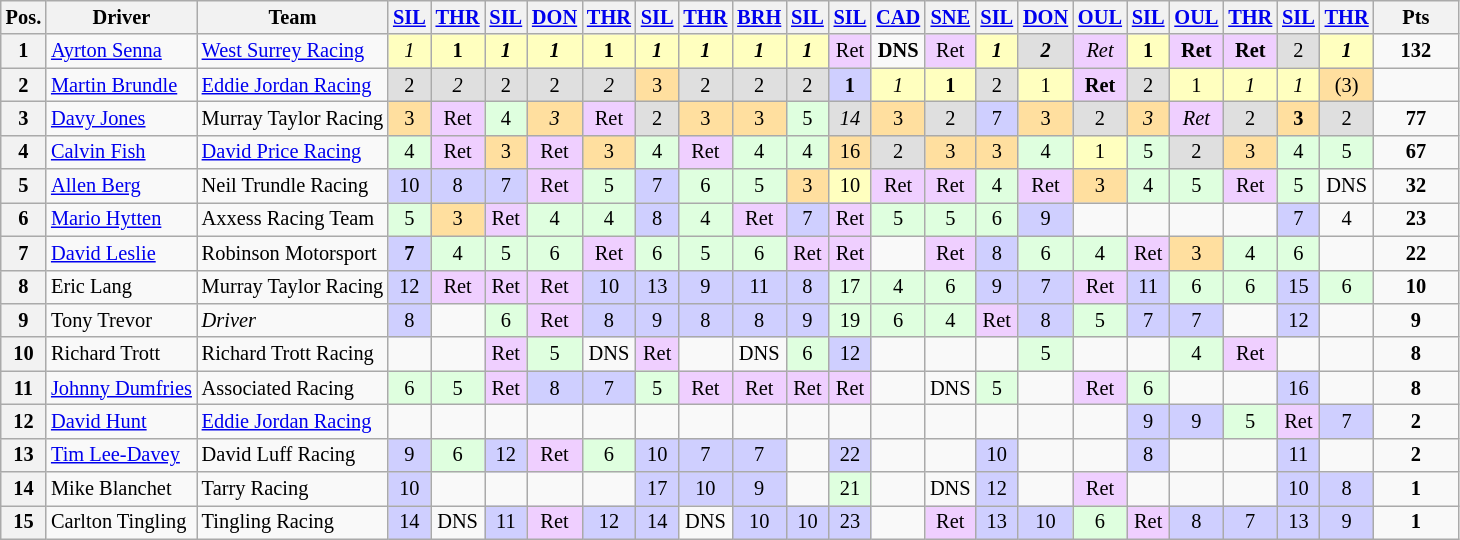<table class="wikitable" style="font-size: 85%; text-align:center;">
<tr>
<th valign="middle">Pos.</th>
<th valign="middle">Driver</th>
<th>Team</th>
<th><a href='#'>SIL</a></th>
<th><a href='#'>THR</a></th>
<th><a href='#'>SIL</a></th>
<th><a href='#'>DON</a></th>
<th><a href='#'>THR</a></th>
<th><a href='#'>SIL</a></th>
<th><a href='#'>THR</a></th>
<th><a href='#'>BRH</a></th>
<th><a href='#'>SIL</a></th>
<th><a href='#'>SIL</a></th>
<th><a href='#'>CAD</a></th>
<th><a href='#'>SNE</a></th>
<th><a href='#'>SIL</a></th>
<th><a href='#'>DON</a></th>
<th><a href='#'>OUL</a></th>
<th><a href='#'>SIL</a></th>
<th><a href='#'>OUL</a></th>
<th><a href='#'>THR</a></th>
<th><a href='#'>SIL</a></th>
<th><a href='#'>THR</a></th>
<th width="50" valign="middle">Pts</th>
</tr>
<tr>
<th>1</th>
<td align="left" nowrap> <a href='#'>Ayrton Senna</a></td>
<td align="left" nowrap><a href='#'>West Surrey Racing</a></td>
<td style="background:#FFFFBF;"><em>1</em></td>
<td style="background:#FFFFBF;"><strong>1</strong></td>
<td style="background:#FFFFBF;"><strong><em>1</em></strong></td>
<td style="background:#FFFFBF;"><strong><em>1</em></strong></td>
<td style="background:#FFFFBF;"><strong>1</strong></td>
<td style="background:#FFFFBF;"><strong><em>1</em></strong></td>
<td style="background:#FFFFBF;"><strong><em>1</em></strong></td>
<td style="background:#FFFFBF;"><strong><em>1</em></strong></td>
<td style="background:#FFFFBF;"><strong><em>1</em></strong></td>
<td style="background:#EFCFFF;">Ret</td>
<td><strong>DNS</strong></td>
<td style="background:#EFCFFF;">Ret</td>
<td style="background:#FFFFBF;"><strong><em>1</em></strong></td>
<td style="background:#DFDFDF;"><strong><em>2</em></strong></td>
<td style="background:#EFCFFF;"><em>Ret</em></td>
<td style="background:#FFFFBF;"><strong>1</strong></td>
<td style="background:#EFCFFF;"><strong>Ret</strong></td>
<td style="background:#EFCFFF;"><strong>Ret</strong></td>
<td style="background:#DFDFDF;">2</td>
<td style="background:#FFFFBF;"><strong><em>1</em></strong></td>
<td><strong>132</strong></td>
</tr>
<tr>
<th>2</th>
<td align="left"> <a href='#'>Martin Brundle</a></td>
<td align="left" nowrap><a href='#'>Eddie Jordan Racing</a></td>
<td style="background:#DFDFDF;">2</td>
<td style="background:#DFDFDF;"><em>2</em></td>
<td style="background:#DFDFDF;">2</td>
<td style="background:#DFDFDF;">2</td>
<td style="background:#DFDFDF;"><em>2</em></td>
<td style="background:#FFDF9F;">3</td>
<td style="background:#DFDFDF;">2</td>
<td style="background:#DFDFDF;">2</td>
<td style="background:#DFDFDF;">2</td>
<td style="background:#CFCFFF;"><strong>1</strong></td>
<td style="background:#FFFFBF;"><em>1</em></td>
<td style="background:#FFFFBF;"><strong>1</strong></td>
<td style="background:#DFDFDF;">2</td>
<td style="background:#FFFFBF;">1</td>
<td style="background:#EFCFFF;"><strong>Ret</strong></td>
<td style="background:#DFDFDF;">2</td>
<td style="background:#FFFFBF;">1</td>
<td style="background:#FFFFBF;"><em>1</em></td>
<td style="background:#FFFFBF;"><em>1</em></td>
<td style="background:#FFDF9F;">(3)</td>
<td></td>
</tr>
<tr>
<th>3</th>
<td align="left"> <a href='#'>Davy Jones</a></td>
<td align="left">Murray Taylor Racing</td>
<td style="background:#FFDF9F;">3</td>
<td style="background:#EFCFFF;">Ret</td>
<td style="background:#DFFFDF;">4</td>
<td style="background:#FFDF9F;"><em>3</em></td>
<td style="background:#EFCFFF;">Ret</td>
<td style="background:#DFDFDF;">2</td>
<td style="background:#FFDF9F;">3</td>
<td style="background:#FFDF9F;">3</td>
<td style="background:#DFFFDF;">5</td>
<td style="background:#DFDFDF;"><em>14</em></td>
<td style="background:#FFDF9F;">3</td>
<td style="background:#DFDFDF;">2</td>
<td style="background:#CFCFFF;">7</td>
<td style="background:#FFDF9F;">3</td>
<td style="background:#DFDFDF;">2</td>
<td style="background:#FFDF9F;"><em>3</em></td>
<td style="background:#EFCFFF;"><em>Ret</em></td>
<td style="background:#DFDFDF;">2</td>
<td style="background:#FFDF9F;"><strong>3</strong></td>
<td style="background:#DFDFDF;">2</td>
<td><strong>77</strong></td>
</tr>
<tr>
<th>4</th>
<td align="left"> <a href='#'>Calvin Fish</a></td>
<td align="left"><a href='#'>David Price Racing</a></td>
<td style="background:#DFFFDF;">4</td>
<td style="background:#EFCFFF;">Ret</td>
<td style="background:#FFDF9F;">3</td>
<td style="background:#EFCFFF;">Ret</td>
<td style="background:#FFDF9F;">3</td>
<td style="background:#DFFFDF;">4</td>
<td style="background:#EFCFFF;">Ret</td>
<td style="background:#DFFFDF;">4</td>
<td style="background:#DFFFDF;">4</td>
<td style="background:#FFDF9F;">16</td>
<td style="background:#DFDFDF;">2</td>
<td style="background:#FFDF9F;">3</td>
<td style="background:#FFDF9F;">3</td>
<td style="background:#DFFFDF;">4</td>
<td style="background:#FFFFBF;">1</td>
<td style="background:#DFFFDF;">5</td>
<td style="background:#DFDFDF;">2</td>
<td style="background:#FFDF9F;">3</td>
<td style="background:#DFFFDF;">4</td>
<td style="background:#DFFFDF;">5</td>
<td><strong>67</strong></td>
</tr>
<tr>
<th>5</th>
<td align="left"> <a href='#'>Allen Berg</a></td>
<td align="left">Neil Trundle Racing</td>
<td style="background:#CFCFFF;">10</td>
<td style="background:#CFCFFF;">8</td>
<td style="background:#CFCFFF;">7</td>
<td style="background:#EFCFFF;">Ret</td>
<td style="background:#DFFFDF;">5</td>
<td style="background:#CFCFFF;">7</td>
<td style="background:#DFFFDF;">6</td>
<td style="background:#DFFFDF;">5</td>
<td style="background:#FFDF9F;">3</td>
<td style="background:#FFFFBF;">10</td>
<td style="background:#EFCFFF;">Ret</td>
<td style="background:#EFCFFF;">Ret</td>
<td style="background:#DFFFDF;">4</td>
<td style="background:#EFCFFF;">Ret</td>
<td style="background:#FFDF9F;">3</td>
<td style="background:#DFFFDF;">4</td>
<td style="background:#DFFFDF;">5</td>
<td style="background:#EFCFFF;">Ret</td>
<td style="background:#DFFFDF;">5</td>
<td>DNS</td>
<td><strong>32</strong></td>
</tr>
<tr>
<th>6</th>
<td align="left"> <a href='#'>Mario Hytten</a></td>
<td align="left" nowrap>Axxess Racing Team</td>
<td style="background:#DFFFDF;">5</td>
<td style="background:#FFDF9F;">3</td>
<td style="background:#EFCFFF;">Ret</td>
<td style="background:#DFFFDF;">4</td>
<td style="background:#DFFFDF;">4</td>
<td style="background:#CFCFFF;">8</td>
<td style="background:#DFFFDF;">4</td>
<td style="background:#EFCFFF;">Ret</td>
<td style="background:#CFCFFF;">7</td>
<td style="background:#EFCFFF;">Ret</td>
<td style="background:#DFFFDF;">5</td>
<td style="background:#DFFFDF;">5</td>
<td style="background:#DFFFDF;">6</td>
<td style="background:#CFCFFF;">9</td>
<td></td>
<td></td>
<td></td>
<td></td>
<td style="background:#CFCFFF;">7</td>
<td>4</td>
<td><strong>23</strong></td>
</tr>
<tr>
<th>7</th>
<td align="left"> <a href='#'>David Leslie</a></td>
<td align="left">Robinson Motorsport</td>
<td style="background:#CFCFFF;"><strong>7</strong></td>
<td style="background:#DFFFDF;">4</td>
<td style="background:#DFFFDF;">5</td>
<td style="background:#DFFFDF;">6</td>
<td style="background:#EFCFFF;">Ret</td>
<td style="background:#DFFFDF;">6</td>
<td style="background:#DFFFDF;">5</td>
<td style="background:#DFFFDF;">6</td>
<td style="background:#EFCFFF;">Ret</td>
<td style="background:#EFCFFF;">Ret</td>
<td></td>
<td style="background:#EFCFFF;">Ret</td>
<td style="background:#CFCFFF;">8</td>
<td style="background:#DFFFDF;">6</td>
<td style="background:#DFFFDF;">4</td>
<td style="background:#EFCFFF;">Ret</td>
<td style="background:#FFDF9F;">3</td>
<td style="background:#DFFFDF;">4</td>
<td style="background:#DFFFDF;">6</td>
<td></td>
<td><strong>22</strong></td>
</tr>
<tr>
<th>8</th>
<td align="left"> Eric Lang</td>
<td align="left" nowrap>Murray Taylor Racing</td>
<td style="background:#CFCFFF;">12</td>
<td style="background:#EFCFFF;">Ret</td>
<td style="background:#EFCFFF;">Ret</td>
<td style="background:#EFCFFF;">Ret</td>
<td style="background:#CFCFFF;">10</td>
<td style="background:#CFCFFF;">13</td>
<td style="background:#CFCFFF;">9</td>
<td style="background:#CFCFFF;">11</td>
<td style="background:#CFCFFF;">8</td>
<td style="background:#DFFFDF;">17</td>
<td style="background:#DFFFDF;">4</td>
<td style="background:#DFFFDF;">6</td>
<td style="background:#CFCFFF;">9</td>
<td style="background:#CFCFFF;">7</td>
<td style="background:#EFCFFF;">Ret</td>
<td style="background:#CFCFFF;">11</td>
<td style="background:#DFFFDF;">6</td>
<td style="background:#DFFFDF;">6</td>
<td style="background:#CFCFFF;">15</td>
<td style="background:#DFFFDF;">6</td>
<td><strong>10</strong></td>
</tr>
<tr>
<th>9</th>
<td align="left"> Tony Trevor</td>
<td align="left"><em>Driver</em></td>
<td style="background:#CFCFFF;">8</td>
<td></td>
<td style="background:#DFFFDF;">6</td>
<td style="background:#EFCFFF;">Ret</td>
<td style="background:#CFCFFF;">8</td>
<td style="background:#CFCFFF;">9</td>
<td style="background:#CFCFFF;">8</td>
<td style="background:#CFCFFF;">8</td>
<td style="background:#CFCFFF;">9</td>
<td style="background:#DFFFDF;">19</td>
<td style="background:#DFFFDF;">6</td>
<td style="background:#DFFFDF;">4</td>
<td style="background:#EFCFFF;">Ret</td>
<td style="background:#CFCFFF;">8</td>
<td style="background:#DFFFDF;">5</td>
<td style="background:#CFCFFF;">7</td>
<td style="background:#CFCFFF;">7</td>
<td></td>
<td style="background:#CFCFFF;">12</td>
<td></td>
<td><strong>9</strong></td>
</tr>
<tr>
<th>10</th>
<td align="left"> Richard Trott</td>
<td align="left">Richard Trott Racing</td>
<td></td>
<td></td>
<td style="background:#EFCFFF;">Ret</td>
<td style="background:#DFFFDF;">5</td>
<td>DNS</td>
<td style="background:#EFCFFF;">Ret</td>
<td></td>
<td>DNS</td>
<td style="background:#DFFFDF;">6</td>
<td style="background:#CFCFFF;">12</td>
<td></td>
<td></td>
<td></td>
<td style="background:#DFFFDF;">5</td>
<td></td>
<td></td>
<td style="background:#DFFFDF;">4</td>
<td style="background:#EFCFFF;">Ret</td>
<td></td>
<td></td>
<td><strong>8</strong></td>
</tr>
<tr>
<th>11</th>
<td align="left" nowrap> <a href='#'>Johnny Dumfries</a></td>
<td align="left">Associated Racing</td>
<td style="background:#DFFFDF;">6</td>
<td style="background:#DFFFDF;">5</td>
<td style="background:#EFCFFF;">Ret</td>
<td style="background:#CFCFFF;">8</td>
<td style="background:#CFCFFF;">7</td>
<td style="background:#DFFFDF;">5</td>
<td style="background:#EFCFFF;">Ret</td>
<td style="background:#EFCFFF;">Ret</td>
<td style="background:#EFCFFF;">Ret</td>
<td style="background:#EFCFFF;">Ret</td>
<td></td>
<td>DNS</td>
<td style="background:#DFFFDF;">5</td>
<td></td>
<td style="background:#EFCFFF;">Ret</td>
<td style="background:#DFFFDF;">6</td>
<td></td>
<td></td>
<td style="background:#CFCFFF;">16</td>
<td></td>
<td><strong>8</strong></td>
</tr>
<tr>
<th>12</th>
<td align="left"> <a href='#'>David Hunt</a></td>
<td align="left"><a href='#'>Eddie Jordan Racing</a></td>
<td></td>
<td></td>
<td></td>
<td></td>
<td></td>
<td></td>
<td></td>
<td></td>
<td></td>
<td></td>
<td></td>
<td></td>
<td></td>
<td></td>
<td></td>
<td style="background:#CFCFFF;">9</td>
<td style="background:#CFCFFF;">9</td>
<td style="background:#DFFFDF;">5</td>
<td style="background:#EFCFFF;">Ret</td>
<td style="background:#CFCFFF;">7</td>
<td><strong>2</strong></td>
</tr>
<tr>
<th>13</th>
<td align="left" nowrap> <a href='#'>Tim Lee-Davey</a></td>
<td align="left">David Luff Racing</td>
<td style="background:#CFCFFF;">9</td>
<td style="background:#DFFFDF;">6</td>
<td style="background:#CFCFFF;">12</td>
<td style="background:#EFCFFF;">Ret</td>
<td style="background:#DFFFDF;">6</td>
<td style="background:#CFCFFF;">10</td>
<td style="background:#CFCFFF;">7</td>
<td style="background:#CFCFFF;">7</td>
<td></td>
<td style="background:#CFCFFF;">22</td>
<td></td>
<td></td>
<td style="background:#CFCFFF;">10</td>
<td></td>
<td></td>
<td style="background:#CFCFFF;">8</td>
<td></td>
<td></td>
<td style="background:#CFCFFF;">11</td>
<td></td>
<td><strong>2</strong></td>
</tr>
<tr>
<th>14</th>
<td align="left"> Mike Blanchet</td>
<td align="left">Tarry Racing</td>
<td style="background:#CFCFFF;">10</td>
<td></td>
<td></td>
<td></td>
<td></td>
<td style="background:#CFCFFF;">17</td>
<td style="background:#CFCFFF;">10</td>
<td style="background:#CFCFFF;">9</td>
<td></td>
<td style="background:#DFFFDF;">21</td>
<td></td>
<td>DNS</td>
<td style="background:#CFCFFF;">12</td>
<td></td>
<td style="background:#EFCFFF;">Ret</td>
<td></td>
<td></td>
<td></td>
<td style="background:#CFCFFF;">10</td>
<td style="background:#CFCFFF;">8</td>
<td><strong>1</strong></td>
</tr>
<tr>
<th>15</th>
<td align="left"> Carlton Tingling</td>
<td align="left">Tingling Racing</td>
<td style="background:#CFCFFF;">14</td>
<td>DNS</td>
<td style="background:#CFCFFF;">11</td>
<td style="background:#EFCFFF;">Ret</td>
<td style="background:#CFCFFF;">12</td>
<td style="background:#CFCFFF;">14</td>
<td>DNS</td>
<td style="background:#CFCFFF;">10</td>
<td style="background:#CFCFFF;">10</td>
<td style="background:#CFCFFF;">23</td>
<td></td>
<td style="background:#EFCFFF;">Ret</td>
<td style="background:#CFCFFF;">13</td>
<td style="background:#CFCFFF;">10</td>
<td style="background:#DFFFDF;">6</td>
<td style="background:#EFCFFF;">Ret</td>
<td style="background:#CFCFFF;">8</td>
<td style="background:#CFCFFF;">7</td>
<td style="background:#CFCFFF;">13</td>
<td style="background:#CFCFFF;">9</td>
<td><strong>1</strong></td>
</tr>
</table>
